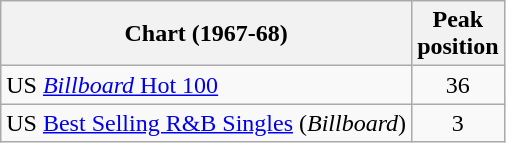<table class="wikitable sortable">
<tr>
<th>Chart (1967-68)</th>
<th>Peak<br>position</th>
</tr>
<tr>
<td>US <a href='#'><em>Billboard</em> Hot 100</a></td>
<td align="center">36</td>
</tr>
<tr>
<td>US <a href='#'>Best Selling R&B Singles</a> (<em>Billboard</em>)</td>
<td align="center">3</td>
</tr>
</table>
